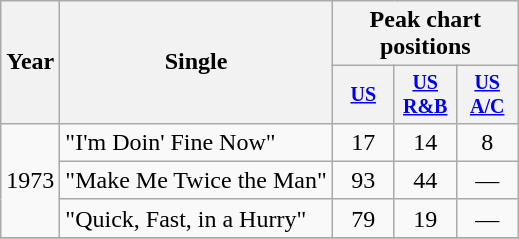<table class="wikitable" style="text-align:center;">
<tr>
<th rowspan="2">Year</th>
<th rowspan="2">Single</th>
<th colspan="3">Peak chart positions</th>
</tr>
<tr style="font-size:smaller;">
<th width="35"><a href='#'>US</a><br></th>
<th width="35"><a href='#'>US<br>R&B</a><br></th>
<th width="35"><a href='#'>US<br>A/C</a><br></th>
</tr>
<tr>
<td rowspan="3">1973</td>
<td align="left">"I'm Doin' Fine Now"</td>
<td>17</td>
<td>14</td>
<td>8</td>
</tr>
<tr>
<td align="left">"Make Me Twice the Man"</td>
<td>93</td>
<td>44</td>
<td>—</td>
</tr>
<tr>
<td align="left">"Quick, Fast, in a Hurry"</td>
<td>79</td>
<td>19</td>
<td>—</td>
</tr>
<tr>
</tr>
</table>
